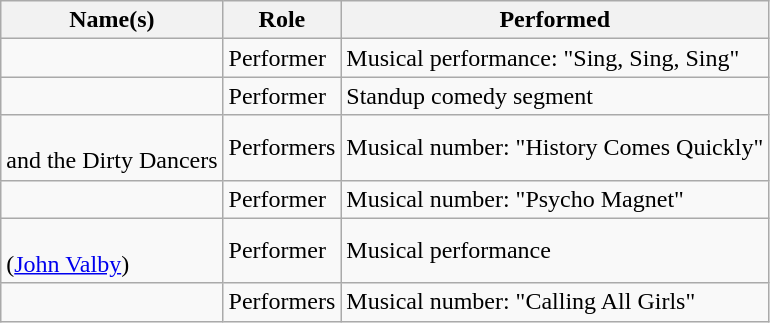<table class="wikitable sortable">
<tr>
<th>Name(s)</th>
<th>Role</th>
<th>Performed</th>
</tr>
<tr>
<td></td>
<td>Performer</td>
<td>Musical performance: "Sing, Sing, Sing"</td>
</tr>
<tr>
<td></td>
<td>Performer</td>
<td>Standup comedy segment</td>
</tr>
<tr>
<td><br>and the Dirty Dancers</td>
<td>Performers</td>
<td>Musical number: "History Comes Quickly"</td>
</tr>
<tr>
<td></td>
<td>Performer</td>
<td>Musical number: "Psycho Magnet"</td>
</tr>
<tr>
<td><br>(<a href='#'>John Valby</a>)</td>
<td>Performer</td>
<td>Musical performance</td>
</tr>
<tr>
<td></td>
<td>Performers</td>
<td>Musical number: "Calling All Girls"</td>
</tr>
</table>
